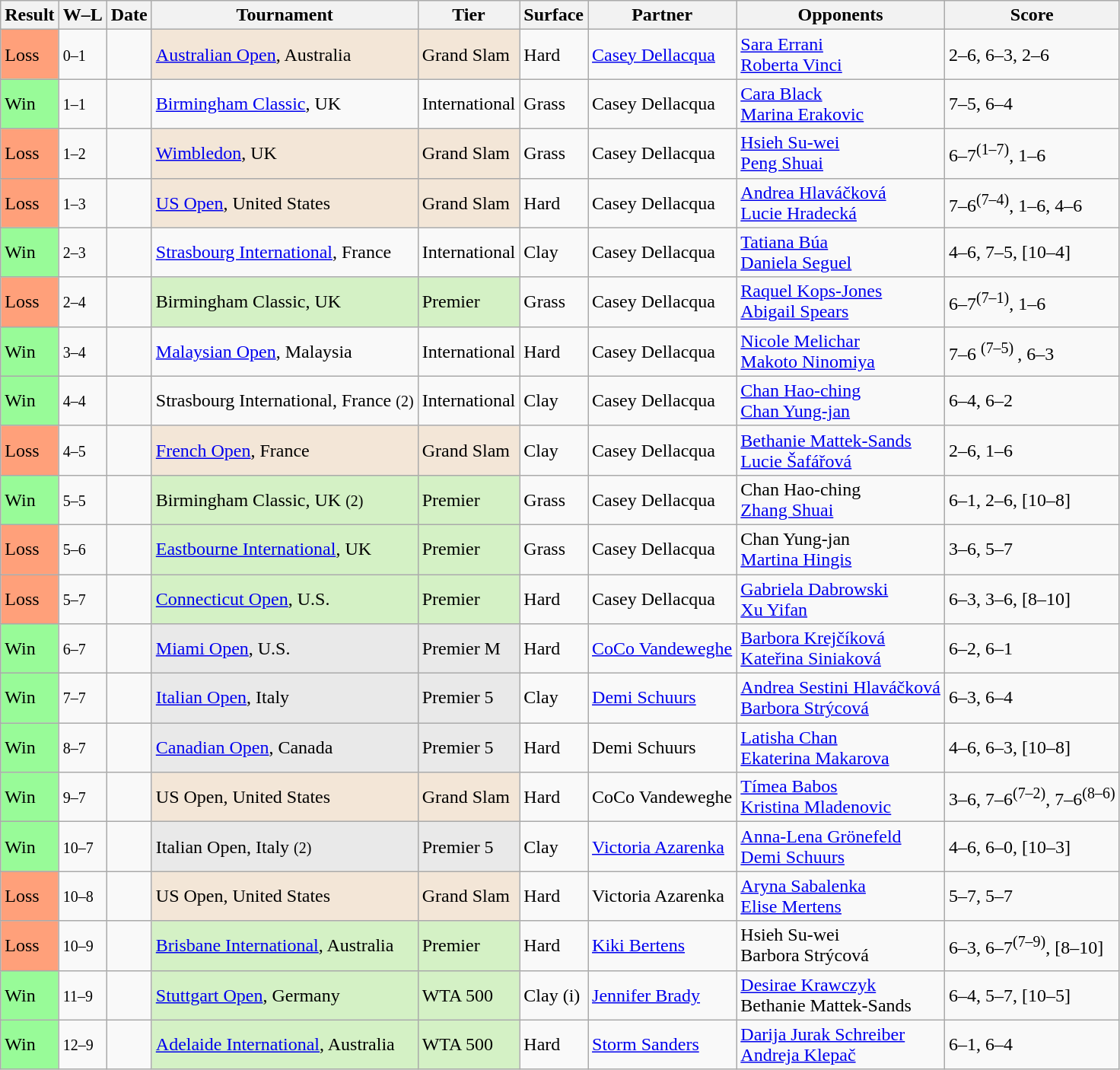<table class="sortable wikitable nowrap">
<tr>
<th>Result</th>
<th class=unsortable>W–L</th>
<th>Date</th>
<th>Tournament</th>
<th>Tier</th>
<th>Surface</th>
<th>Partner</th>
<th>Opponents</th>
<th class=unsortable>Score</th>
</tr>
<tr>
<td bgcolor=FFA07A>Loss</td>
<td><small>0–1</small></td>
<td><a href='#'></a></td>
<td style=background:#F3E6D7><a href='#'>Australian Open</a>, Australia</td>
<td style=background:#F3E6D7>Grand Slam</td>
<td>Hard</td>
<td> <a href='#'>Casey Dellacqua</a></td>
<td> <a href='#'>Sara Errani</a> <br>  <a href='#'>Roberta Vinci</a></td>
<td>2–6, 6–3, 2–6</td>
</tr>
<tr>
<td style=background:#98fb98>Win</td>
<td><small>1–1</small></td>
<td><a href='#'></a></td>
<td><a href='#'>Birmingham Classic</a>, UK</td>
<td>International</td>
<td>Grass</td>
<td> Casey Dellacqua</td>
<td> <a href='#'>Cara Black</a> <br>  <a href='#'>Marina Erakovic</a></td>
<td>7–5, 6–4</td>
</tr>
<tr>
<td bgcolor=FFA07A>Loss</td>
<td><small>1–2</small></td>
<td><a href='#'></a></td>
<td style=background:#F3E6D7><a href='#'>Wimbledon</a>, UK</td>
<td style=background:#F3E6D7>Grand Slam</td>
<td>Grass</td>
<td> Casey Dellacqua</td>
<td> <a href='#'>Hsieh Su-wei</a> <br>  <a href='#'>Peng Shuai</a></td>
<td>6–7<sup>(1–7)</sup>, 1–6</td>
</tr>
<tr>
<td bgcolor=FFA07A>Loss</td>
<td><small>1–3</small></td>
<td><a href='#'></a></td>
<td style=background:#F3E6D7><a href='#'>US Open</a>, United States</td>
<td style=background:#F3E6D7>Grand Slam</td>
<td>Hard</td>
<td> Casey Dellacqua</td>
<td> <a href='#'>Andrea Hlaváčková</a> <br>  <a href='#'>Lucie Hradecká</a></td>
<td>7–6<sup>(7–4)</sup>, 1–6, 4–6</td>
</tr>
<tr>
<td style=background:#98fb98>Win</td>
<td><small>2–3</small></td>
<td><a href='#'></a></td>
<td><a href='#'>Strasbourg International</a>, France</td>
<td>International</td>
<td>Clay</td>
<td> Casey Dellacqua</td>
<td> <a href='#'>Tatiana Búa</a> <br>  <a href='#'>Daniela Seguel</a></td>
<td>4–6, 7–5, [10–4]</td>
</tr>
<tr>
<td bgcolor=FFA07A>Loss</td>
<td><small>2–4</small></td>
<td><a href='#'></a></td>
<td style=background:#d4f1c5>Birmingham Classic, UK</td>
<td style=background:#d4f1c5>Premier</td>
<td>Grass</td>
<td> Casey Dellacqua</td>
<td> <a href='#'>Raquel Kops-Jones</a> <br>  <a href='#'>Abigail Spears</a></td>
<td>6–7<sup>(7–1)</sup>, 1–6</td>
</tr>
<tr>
<td style=background:#98fb98>Win</td>
<td><small>3–4</small></td>
<td><a href='#'></a></td>
<td><a href='#'>Malaysian Open</a>, Malaysia</td>
<td>International</td>
<td>Hard</td>
<td> Casey Dellacqua</td>
<td> <a href='#'>Nicole Melichar</a> <br>  <a href='#'>Makoto Ninomiya</a></td>
<td>7–6 <sup> (7–5) </sup>, 6–3</td>
</tr>
<tr>
<td style=background:#98fb98>Win</td>
<td><small>4–4</small></td>
<td><a href='#'></a></td>
<td>Strasbourg International, France <small>(2)</small></td>
<td>International</td>
<td>Clay</td>
<td> Casey Dellacqua</td>
<td> <a href='#'>Chan Hao-ching</a> <br>  <a href='#'>Chan Yung-jan</a></td>
<td>6–4, 6–2</td>
</tr>
<tr>
<td bgcolor=FFA07A>Loss</td>
<td><small>4–5</small></td>
<td><a href='#'></a></td>
<td style=background:#F3E6D7><a href='#'>French Open</a>, France</td>
<td style=background:#F3E6D7>Grand Slam</td>
<td>Clay</td>
<td> Casey Dellacqua</td>
<td> <a href='#'>Bethanie Mattek-Sands</a> <br>  <a href='#'>Lucie Šafářová</a></td>
<td>2–6, 1–6</td>
</tr>
<tr>
<td style=background:#98fb98>Win</td>
<td><small>5–5</small></td>
<td><a href='#'></a></td>
<td style=background:#d4f1c5>Birmingham Classic, UK <small>(2)</small></td>
<td style=background:#d4f1c5>Premier</td>
<td>Grass</td>
<td> Casey Dellacqua</td>
<td> Chan Hao-ching <br>  <a href='#'>Zhang Shuai</a></td>
<td>6–1, 2–6, [10–8]</td>
</tr>
<tr>
<td bgcolor=FFA07A>Loss</td>
<td><small>5–6</small></td>
<td><a href='#'></a></td>
<td style=background:#d4f1c5><a href='#'>Eastbourne International</a>, UK</td>
<td style=background:#d4f1c5>Premier</td>
<td>Grass</td>
<td> Casey Dellacqua</td>
<td> Chan Yung-jan <br>  <a href='#'>Martina Hingis</a></td>
<td>3–6, 5–7</td>
</tr>
<tr>
<td bgcolor=FFA07A>Loss</td>
<td><small>5–7</small></td>
<td><a href='#'></a></td>
<td style=background:#d4f1c5><a href='#'>Connecticut Open</a>, U.S.</td>
<td style=background:#d4f1c5>Premier</td>
<td>Hard</td>
<td> Casey Dellacqua</td>
<td> <a href='#'>Gabriela Dabrowski</a> <br>  <a href='#'>Xu Yifan</a></td>
<td>6–3, 3–6, [8–10]</td>
</tr>
<tr>
<td bgcolor=98FB98>Win</td>
<td><small>6–7</small></td>
<td><a href='#'></a></td>
<td style=background:#e9e9e9><a href='#'>Miami Open</a>, U.S.</td>
<td style=background:#e9e9e9>Premier M</td>
<td>Hard</td>
<td> <a href='#'>CoCo Vandeweghe</a></td>
<td> <a href='#'>Barbora Krejčíková</a> <br>  <a href='#'>Kateřina Siniaková</a></td>
<td>6–2, 6–1</td>
</tr>
<tr>
<td bgcolor=98FB98>Win</td>
<td><small>7–7</small></td>
<td><a href='#'></a></td>
<td style=background:#e9e9e9><a href='#'>Italian Open</a>, Italy</td>
<td style=background:#e9e9e9>Premier 5</td>
<td>Clay</td>
<td> <a href='#'>Demi Schuurs</a></td>
<td> <a href='#'>Andrea Sestini Hlaváčková</a> <br>  <a href='#'>Barbora Strýcová</a></td>
<td>6–3, 6–4</td>
</tr>
<tr>
<td bgcolor=98FB98>Win</td>
<td><small>8–7</small></td>
<td><a href='#'></a></td>
<td style=background:#e9e9e9><a href='#'>Canadian Open</a>, Canada</td>
<td style=background:#e9e9e9>Premier 5</td>
<td>Hard</td>
<td> Demi Schuurs</td>
<td> <a href='#'>Latisha Chan</a> <br>  <a href='#'>Ekaterina Makarova</a></td>
<td>4–6, 6–3, [10–8]</td>
</tr>
<tr>
<td bgcolor=98FB98>Win</td>
<td><small>9–7</small></td>
<td><a href='#'></a></td>
<td style=background:#F3E6D7>US Open, United States</td>
<td style=background:#F3E6D7>Grand Slam</td>
<td>Hard</td>
<td> CoCo Vandeweghe</td>
<td> <a href='#'>Tímea Babos</a> <br>  <a href='#'>Kristina Mladenovic</a></td>
<td>3–6, 7–6<sup>(7–2)</sup>, 7–6<sup>(8–6)</sup></td>
</tr>
<tr>
<td bgcolor=98FB98>Win</td>
<td><small>10–7</small></td>
<td><a href='#'></a></td>
<td style=background:#e9e9e9>Italian Open, Italy <small>(2)</small></td>
<td style=background:#e9e9e9>Premier 5</td>
<td>Clay</td>
<td> <a href='#'>Victoria Azarenka</a></td>
<td> <a href='#'>Anna-Lena Grönefeld</a> <br>  <a href='#'>Demi Schuurs</a></td>
<td>4–6, 6–0, [10–3]</td>
</tr>
<tr>
<td bgcolor=#ffa07a>Loss</td>
<td><small>10–8</small></td>
<td><a href='#'></a></td>
<td style=background:#F3E6D7>US Open, United States</td>
<td style=background:#F3E6D7>Grand Slam</td>
<td>Hard</td>
<td> Victoria Azarenka</td>
<td> <a href='#'>Aryna Sabalenka</a> <br>  <a href='#'>Elise Mertens</a></td>
<td>5–7, 5–7</td>
</tr>
<tr>
<td bgcolor=FFA07A>Loss</td>
<td><small>10–9</small></td>
<td><a href='#'></a></td>
<td style=background:#d4f1c5><a href='#'>Brisbane International</a>, Australia</td>
<td style=background:#d4f1c5>Premier</td>
<td>Hard</td>
<td> <a href='#'>Kiki Bertens</a></td>
<td> Hsieh Su-wei <br>  Barbora Strýcová</td>
<td>6–3, 6–7<sup>(7–9)</sup>, [8–10]</td>
</tr>
<tr>
<td bgcolor=98FB98>Win</td>
<td><small>11–9</small></td>
<td><a href='#'></a></td>
<td style=background:#d4f1c5><a href='#'>Stuttgart Open</a>, Germany</td>
<td style=background:#d4f1c5>WTA 500</td>
<td>Clay (i)</td>
<td> <a href='#'>Jennifer Brady</a></td>
<td> <a href='#'>Desirae Krawczyk</a> <br>  Bethanie Mattek-Sands</td>
<td>6–4, 5–7, [10–5]</td>
</tr>
<tr>
<td bgcolor=98FB98>Win</td>
<td><small>12–9</small></td>
<td><a href='#'></a></td>
<td style=background:#d4f1c5><a href='#'>Adelaide International</a>, Australia</td>
<td style=background:#d4f1c5>WTA 500</td>
<td>Hard</td>
<td> <a href='#'>Storm Sanders</a></td>
<td> <a href='#'>Darija Jurak Schreiber</a> <br>   <a href='#'>Andreja Klepač</a></td>
<td>6–1, 6–4</td>
</tr>
</table>
